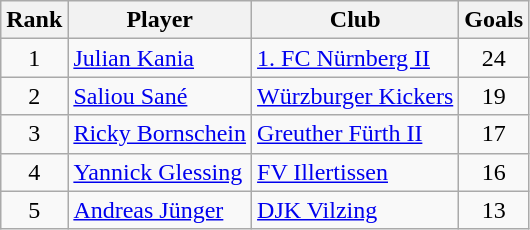<table class="wikitable" style="text-align:center">
<tr>
<th>Rank</th>
<th>Player</th>
<th>Club</th>
<th>Goals</th>
</tr>
<tr>
<td>1</td>
<td align="left"> <a href='#'>Julian Kania</a></td>
<td align="left"><a href='#'>1. FC Nürnberg II</a></td>
<td>24</td>
</tr>
<tr>
<td>2</td>
<td align="left"> <a href='#'>Saliou Sané</a></td>
<td align="left"><a href='#'>Würzburger Kickers</a></td>
<td>19</td>
</tr>
<tr>
<td>3</td>
<td align="left"> <a href='#'>Ricky Bornschein</a></td>
<td align="left"><a href='#'>Greuther Fürth II</a></td>
<td>17</td>
</tr>
<tr>
<td>4</td>
<td align="left"> <a href='#'>Yannick Glessing</a></td>
<td align="left"><a href='#'>FV Illertissen</a></td>
<td>16</td>
</tr>
<tr>
<td>5</td>
<td align="left"> <a href='#'>Andreas Jünger</a></td>
<td align="left"><a href='#'>DJK Vilzing</a></td>
<td>13</td>
</tr>
</table>
